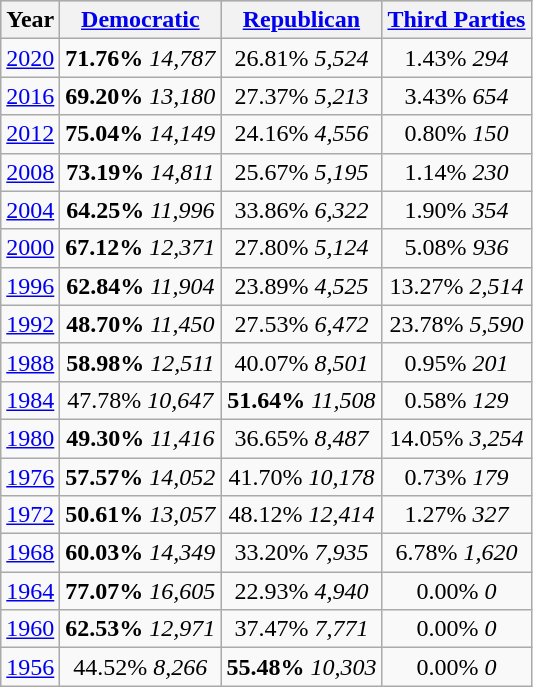<table class="wikitable" ; margin:1em; font-size:95%;">
<tr style="background:lightgrey;">
<th>Year</th>
<th><a href='#'>Democratic</a></th>
<th><a href='#'>Republican</a></th>
<th><a href='#'>Third Parties</a></th>
</tr>
<tr>
<td align="center" ><a href='#'>2020</a></td>
<td align="center" ><strong>71.76%</strong> <em>14,787</em></td>
<td align="center" >26.81% <em>5,524</em></td>
<td align="center" >1.43% <em>294</em></td>
</tr>
<tr>
<td align="center" ><a href='#'>2016</a></td>
<td align="center" ><strong>69.20%</strong> <em>13,180</em></td>
<td align="center" >27.37% <em>5,213</em></td>
<td align="center" >3.43% <em>654</em></td>
</tr>
<tr>
<td align="center" ><a href='#'>2012</a></td>
<td align="center" ><strong>75.04%</strong> <em>14,149</em></td>
<td align="center" >24.16% <em>4,556</em></td>
<td align="center" >0.80% <em>150</em></td>
</tr>
<tr>
<td align="center" ><a href='#'>2008</a></td>
<td align="center" ><strong>73.19%</strong> <em>14,811</em></td>
<td align="center" >25.67% <em>5,195</em></td>
<td align="center" >1.14% <em>230</em></td>
</tr>
<tr>
<td align="center" ><a href='#'>2004</a></td>
<td align="center" ><strong>64.25%</strong> <em>11,996</em></td>
<td align="center" >33.86% <em>6,322</em></td>
<td align="center" >1.90% <em>354</em></td>
</tr>
<tr>
<td align="center" ><a href='#'>2000</a></td>
<td align="center" ><strong>67.12%</strong> <em>12,371</em></td>
<td align="center" >27.80% <em>5,124</em></td>
<td align="center" >5.08% <em>936</em></td>
</tr>
<tr>
<td align="center" ><a href='#'>1996</a></td>
<td align="center" ><strong>62.84%</strong> <em>11,904</em></td>
<td align="center" >23.89% <em>4,525</em></td>
<td align="center" >13.27% <em>2,514</em></td>
</tr>
<tr>
<td align="center" ><a href='#'>1992</a></td>
<td align="center" ><strong>48.70%</strong> <em>11,450</em></td>
<td align="center" >27.53% <em>6,472</em></td>
<td align="center" >23.78% <em>5,590</em></td>
</tr>
<tr>
<td align="center" ><a href='#'>1988</a></td>
<td align="center" ><strong>58.98%</strong> <em>12,511</em></td>
<td align="center" >40.07% <em>8,501</em></td>
<td align="center" >0.95% <em>201</em></td>
</tr>
<tr>
<td align="center" ><a href='#'>1984</a></td>
<td align="center" >47.78% <em>10,647</em></td>
<td align="center" ><strong>51.64%</strong> <em>11,508</em></td>
<td align="center" >0.58% <em>129</em></td>
</tr>
<tr>
<td align="center" ><a href='#'>1980</a></td>
<td align="center" ><strong>49.30%</strong> <em>11,416</em></td>
<td align="center" >36.65% <em>8,487</em></td>
<td align="center" >14.05% <em>3,254</em></td>
</tr>
<tr>
<td align="center" ><a href='#'>1976</a></td>
<td align="center" ><strong>57.57%</strong> <em>14,052</em></td>
<td align="center" >41.70% <em>10,178</em></td>
<td align="center" >0.73% <em>179</em></td>
</tr>
<tr>
<td align="center" ><a href='#'>1972</a></td>
<td align="center" ><strong>50.61%</strong> <em>13,057</em></td>
<td align="center" >48.12% <em>12,414</em></td>
<td align="center" >1.27% <em>327</em></td>
</tr>
<tr>
<td align="center" ><a href='#'>1968</a></td>
<td align="center" ><strong>60.03%</strong> <em>14,349</em></td>
<td align="center" >33.20% <em>7,935</em></td>
<td align="center" >6.78% <em>1,620</em></td>
</tr>
<tr>
<td align="center" ><a href='#'>1964</a></td>
<td align="center" ><strong>77.07%</strong> <em>16,605</em></td>
<td align="center" >22.93% <em>4,940</em></td>
<td align="center" >0.00% <em>0</em></td>
</tr>
<tr>
<td align="center" ><a href='#'>1960</a></td>
<td align="center" ><strong>62.53%</strong> <em>12,971</em></td>
<td align="center" >37.47% <em>7,771</em></td>
<td align="center" >0.00% <em>0</em></td>
</tr>
<tr>
<td align="center" ><a href='#'>1956</a></td>
<td align="center" >44.52% <em>8,266</em></td>
<td align="center" ><strong>55.48%</strong> <em>10,303</em></td>
<td align="center" >0.00% <em>0</em></td>
</tr>
</table>
